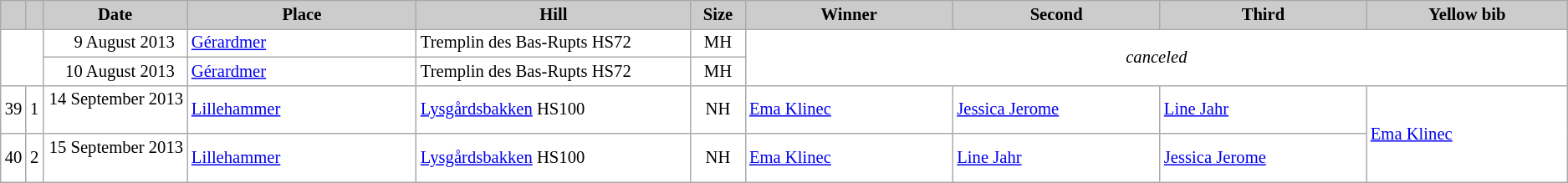<table class="wikitable plainrowheaders" style="background:#fff; font-size:86%; line-height:16px; border:grey solid 1px; border-collapse:collapse;">
<tr style="background:#ccc; text-align:center;">
<th scope="col" style="background:#ccc; width=20 px;"></th>
<th scope="col" style="background:#ccc; width=30 px;"></th>
<th scope="col" style="background:#ccc; width:120px;">Date</th>
<th scope="col" style="background:#ccc; width:200px;">Place</th>
<th scope="col" style="background:#ccc; width:240px;">Hill</th>
<th scope="col" style="background:#ccc; width:40px;">Size</th>
<th scope="col" style="background:#ccc; width:185px;">Winner</th>
<th scope="col" style="background:#ccc; width:185px;">Second</th>
<th scope="col" style="background:#ccc; width:185px;">Third</th>
<th scope="col" style="background:#ccc; width:180px;">Yellow bib</th>
</tr>
<tr>
<td colspan=2 rowspan=2></td>
<td align=right>9 August 2013  </td>
<td> <a href='#'>Gérardmer</a></td>
<td>Tremplin des Bas-Rupts HS72</td>
<td align=center>MH</td>
<td colspan=4 rowspan=2 align=center><em>canceled</em></td>
</tr>
<tr>
<td align=right>10 August 2013  </td>
<td> <a href='#'>Gérardmer</a></td>
<td>Tremplin des Bas-Rupts HS72</td>
<td align=center>MH</td>
</tr>
<tr>
<td align=center>39</td>
<td align=center>1</td>
<td align=right>14 September 2013  </td>
<td> <a href='#'>Lillehammer</a></td>
<td><a href='#'>Lysgårdsbakken</a> HS100</td>
<td align=center>NH</td>
<td> <a href='#'>Ema Klinec</a></td>
<td> <a href='#'>Jessica Jerome</a></td>
<td> <a href='#'>Line Jahr</a></td>
<td rowspan=2> <a href='#'>Ema Klinec</a></td>
</tr>
<tr>
<td align=center>40</td>
<td align=center>2</td>
<td align=right>15 September 2013  </td>
<td> <a href='#'>Lillehammer</a></td>
<td><a href='#'>Lysgårdsbakken</a> HS100</td>
<td align=center>NH</td>
<td> <a href='#'>Ema Klinec</a></td>
<td> <a href='#'>Line Jahr</a></td>
<td> <a href='#'>Jessica Jerome</a></td>
</tr>
</table>
